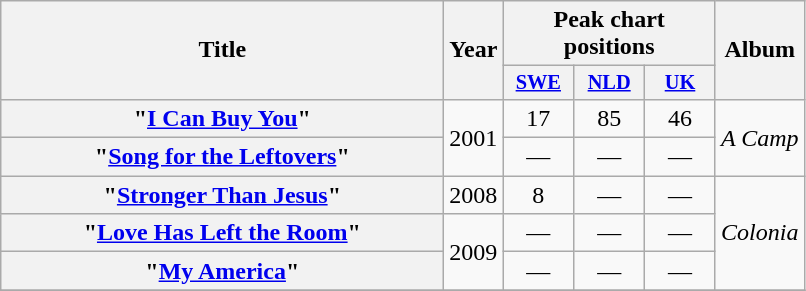<table class="wikitable plainrowheaders" style="text-align:center;" border="1">
<tr>
<th scope="col" rowspan="2" style="width:18em;">Title</th>
<th scope="col" rowspan="2">Year</th>
<th scope="col" colspan="3">Peak chart positions</th>
<th scope="col" rowspan="2">Album</th>
</tr>
<tr>
<th style="width:3em;font-size:85%"><a href='#'>SWE</a><br></th>
<th style="width:3em;font-size:85%"><a href='#'>NLD</a><br></th>
<th style="width:3em;font-size:85%"><a href='#'>UK</a><br></th>
</tr>
<tr>
<th scope="row">"<a href='#'>I Can Buy You</a>"</th>
<td rowspan="2">2001</td>
<td>17</td>
<td>85</td>
<td>46</td>
<td rowspan="2"><em>A Camp</em></td>
</tr>
<tr>
<th scope="row">"<a href='#'>Song for the Leftovers</a>"</th>
<td>—</td>
<td>—</td>
<td>—</td>
</tr>
<tr>
<th scope="row">"<a href='#'>Stronger Than Jesus</a>"</th>
<td>2008</td>
<td>8</td>
<td>—</td>
<td>—</td>
<td rowspan="3"><em>Colonia</em></td>
</tr>
<tr>
<th scope="row">"<a href='#'>Love Has Left the Room</a>"</th>
<td rowspan="2">2009</td>
<td>—</td>
<td>—</td>
<td>—</td>
</tr>
<tr>
<th scope="row">"<a href='#'>My America</a>"</th>
<td>—</td>
<td>—</td>
<td>—</td>
</tr>
<tr>
</tr>
</table>
